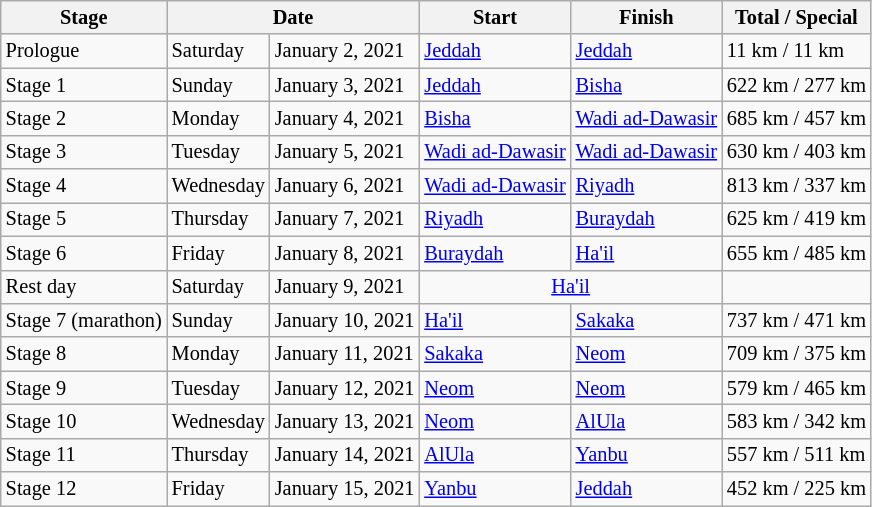<table class="wikitable" style="font-size:85%;">
<tr>
<th>Stage</th>
<th colspan=2>Date</th>
<th>Start</th>
<th>Finish</th>
<th>Total / Special</th>
</tr>
<tr>
<td>Prologue</td>
<td>Saturday</td>
<td>January 2, 2021</td>
<td><a href='#'>Jeddah</a></td>
<td><a href='#'>Jeddah</a></td>
<td>11 km / 11 km</td>
</tr>
<tr>
<td>Stage 1</td>
<td>Sunday</td>
<td>January 3, 2021</td>
<td><a href='#'>Jeddah</a></td>
<td><a href='#'>Bisha</a></td>
<td>622 km / 277 km</td>
</tr>
<tr>
<td>Stage 2</td>
<td>Monday</td>
<td>January 4, 2021</td>
<td><a href='#'>Bisha</a></td>
<td><a href='#'>Wadi ad-Dawasir</a></td>
<td>685 km / 457 km</td>
</tr>
<tr>
<td>Stage 3</td>
<td>Tuesday</td>
<td>January 5, 2021</td>
<td><a href='#'>Wadi ad-Dawasir</a></td>
<td><a href='#'>Wadi ad-Dawasir</a></td>
<td>630 km / 403 km</td>
</tr>
<tr>
<td>Stage 4</td>
<td>Wednesday</td>
<td>January 6, 2021</td>
<td><a href='#'>Wadi ad-Dawasir</a></td>
<td><a href='#'>Riyadh</a></td>
<td>813 km / 337 km</td>
</tr>
<tr>
<td>Stage 5</td>
<td>Thursday</td>
<td>January 7, 2021</td>
<td><a href='#'>Riyadh</a></td>
<td><a href='#'>Buraydah</a></td>
<td>625 km / 419 km</td>
</tr>
<tr>
<td>Stage 6</td>
<td>Friday</td>
<td>January 8, 2021</td>
<td><a href='#'>Buraydah</a></td>
<td><a href='#'>Ha'il</a></td>
<td>655 km / 485 km</td>
</tr>
<tr>
<td>Rest day</td>
<td>Saturday</td>
<td>January 9, 2021</td>
<td colspan=2 align=center><a href='#'>Ha'il</a></td>
<td></td>
</tr>
<tr>
<td>Stage 7 (marathon)</td>
<td>Sunday</td>
<td>January 10, 2021</td>
<td><a href='#'>Ha'il</a></td>
<td><a href='#'>Sakaka</a></td>
<td>737 km / 471 km</td>
</tr>
<tr>
<td>Stage 8</td>
<td>Monday</td>
<td>January 11, 2021</td>
<td><a href='#'>Sakaka</a></td>
<td><a href='#'>Neom</a></td>
<td>709 km / 375 km</td>
</tr>
<tr>
<td>Stage 9</td>
<td>Tuesday</td>
<td>January 12, 2021</td>
<td><a href='#'>Neom</a></td>
<td><a href='#'>Neom</a></td>
<td>579 km / 465 km</td>
</tr>
<tr>
<td>Stage 10</td>
<td>Wednesday</td>
<td>January 13, 2021</td>
<td><a href='#'>Neom</a></td>
<td><a href='#'>AlUla</a></td>
<td>583 km / 342 km</td>
</tr>
<tr>
<td>Stage 11</td>
<td>Thursday</td>
<td>January 14, 2021</td>
<td><a href='#'>AlUla</a></td>
<td><a href='#'>Yanbu</a></td>
<td>557 km / 511 km</td>
</tr>
<tr>
<td>Stage 12</td>
<td>Friday</td>
<td>January 15, 2021</td>
<td><a href='#'>Yanbu</a></td>
<td><a href='#'>Jeddah</a></td>
<td>452 km / 225 km</td>
</tr>
</table>
